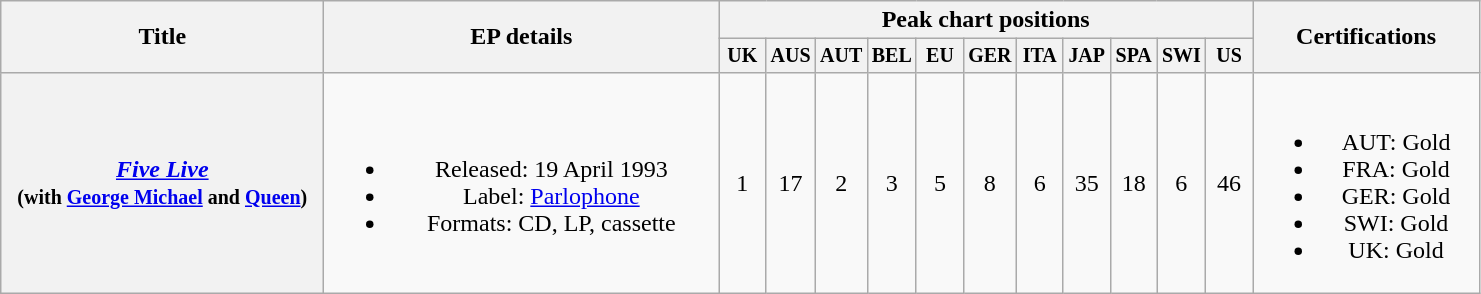<table class="wikitable plainrowheaders" style="text-align:center;" border="1">
<tr>
<th rowspan="2" style="width:13em;">Title</th>
<th rowspan="2" style="width:16em;">EP details</th>
<th colspan="11">Peak chart positions</th>
<th rowspan="2" style="width:9em;">Certifications</th>
</tr>
<tr style="font-size:smaller;">
<th width="25">UK<br></th>
<th width="25">AUS<br></th>
<th width="25">AUT<br></th>
<th width="25">BEL<br></th>
<th width="25">EU<br></th>
<th width="25">GER<br></th>
<th width="25">ITA<br></th>
<th width="25">JAP<br></th>
<th width="25">SPA<br></th>
<th width="25">SWI<br></th>
<th width="25">US<br></th>
</tr>
<tr>
<th scope="row"><em><a href='#'>Five Live</a></em><br><small>(with <a href='#'>George Michael</a> and <a href='#'>Queen</a>)</small></th>
<td><br><ul><li>Released: 19 April 1993</li><li>Label: <a href='#'>Parlophone</a></li><li>Formats: CD, LP, cassette</li></ul></td>
<td>1</td>
<td>17</td>
<td>2</td>
<td>3</td>
<td>5</td>
<td>8</td>
<td>6</td>
<td>35</td>
<td>18</td>
<td>6</td>
<td>46</td>
<td><br><ul><li>AUT: Gold</li><li>FRA: Gold</li><li>GER: Gold</li><li>SWI: Gold</li><li>UK: Gold</li></ul></td>
</tr>
</table>
